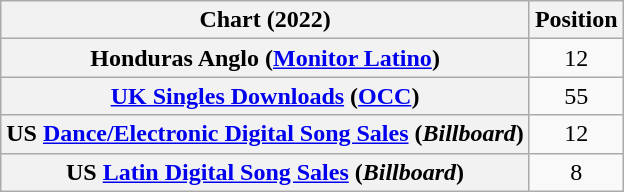<table class="wikitable sortable plainrowheaders" style="text-align:center">
<tr>
<th>Chart (2022)</th>
<th>Position</th>
</tr>
<tr>
<th scope="row">Honduras Anglo (<a href='#'>Monitor Latino</a>)</th>
<td>12</td>
</tr>
<tr>
<th scope="row"><a href='#'>UK Singles Downloads</a> (<a href='#'>OCC</a>)</th>
<td>55</td>
</tr>
<tr>
<th scope="row">US <a href='#'>Dance/Electronic Digital Song Sales</a> (<em>Billboard</em>)</th>
<td>12</td>
</tr>
<tr>
<th scope="row">US <a href='#'>Latin Digital Song Sales</a> (<em>Billboard</em>)</th>
<td>8</td>
</tr>
</table>
